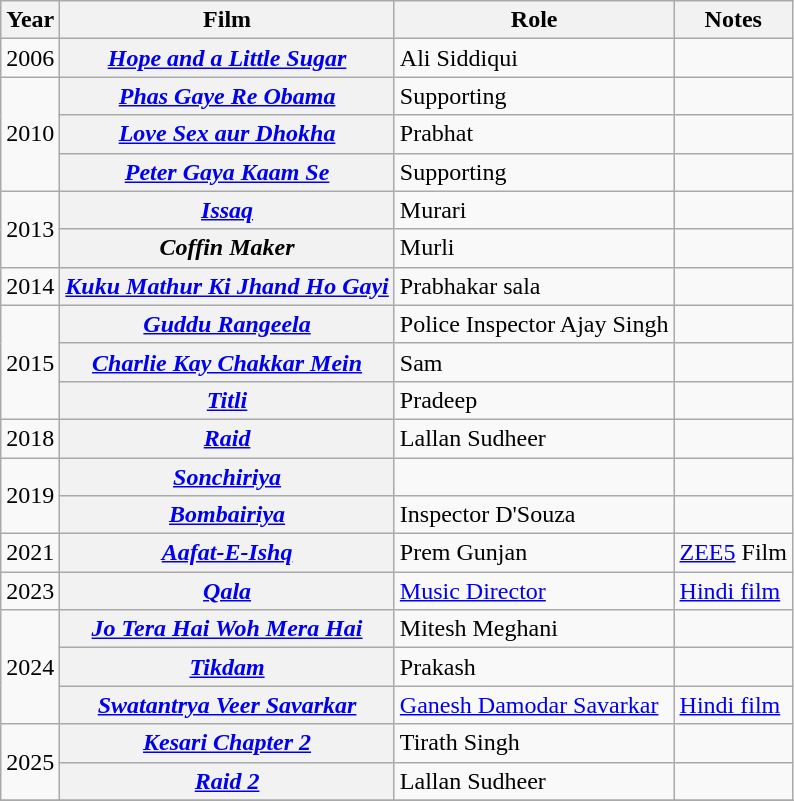<table class="wikitable sortable plainrowheaders">
<tr>
<th>Year</th>
<th>Film</th>
<th>Role</th>
<th>Notes</th>
</tr>
<tr>
<td>2006</td>
<th scope="row"><em><a href='#'>Hope and a Little Sugar</a></em></th>
<td>Ali Siddiqui</td>
<td></td>
</tr>
<tr>
<td rowspan="3">2010</td>
<th scope="row"><em><a href='#'>Phas Gaye Re Obama</a></em></th>
<td>Supporting</td>
<td></td>
</tr>
<tr>
<th scope="row"><em><a href='#'>Love Sex aur Dhokha</a></em></th>
<td>Prabhat</td>
<td></td>
</tr>
<tr>
<th scope="row"><em><a href='#'>Peter Gaya Kaam Se</a></em></th>
<td>Supporting</td>
<td></td>
</tr>
<tr>
<td rowspan="2">2013</td>
<th scope="row"><em><a href='#'>Issaq</a></em></th>
<td>Murari</td>
<td></td>
</tr>
<tr>
<th scope="row"><em>Coffin Maker</em></th>
<td>Murli</td>
<td></td>
</tr>
<tr>
<td>2014</td>
<th scope="row"><em><a href='#'>Kuku Mathur Ki Jhand Ho Gayi</a></em></th>
<td>Prabhakar sala</td>
<td></td>
</tr>
<tr>
<td rowspan="3">2015</td>
<th scope="row"><em><a href='#'>Guddu Rangeela</a></em></th>
<td>Police Inspector Ajay Singh</td>
<td></td>
</tr>
<tr>
<th scope="row"><em><a href='#'>Charlie Kay Chakkar Mein</a></em></th>
<td>Sam</td>
<td></td>
</tr>
<tr>
<th scope="row"><em><a href='#'>Titli</a></em></th>
<td>Pradeep</td>
<td></td>
</tr>
<tr>
<td>2018</td>
<th scope="row"><em><a href='#'>Raid</a></em></th>
<td>Lallan Sudheer</td>
<td></td>
</tr>
<tr>
<td rowspan="2">2019</td>
<th scope="row"><em><a href='#'>Sonchiriya</a></em></th>
<td></td>
<td></td>
</tr>
<tr>
<th scope="row"><em><a href='#'>Bombairiya</a></em></th>
<td>Inspector D'Souza</td>
<td></td>
</tr>
<tr>
<td>2021</td>
<th scope="row"><em><a href='#'>Aafat-E-Ishq</a></em></th>
<td>Prem Gunjan</td>
<td><a href='#'>ZEE5</a> Film</td>
</tr>
<tr>
<td>2023</td>
<th scope="row"><em><a href='#'>Qala</a></em></th>
<td><a href='#'>Music Director</a></td>
<td><a href='#'>Hindi film</a></td>
</tr>
<tr>
<td rowspan="3">2024</td>
<th scope="row"><em><a href='#'>Jo Tera Hai Woh Mera Hai</a></em></th>
<td>Mitesh Meghani</td>
<td></td>
</tr>
<tr>
<th scope="row"><em><a href='#'>Tikdam</a></em></th>
<td>Prakash</td>
<td></td>
</tr>
<tr>
<th scope="row"><em><a href='#'>Swatantrya Veer Savarkar</a></em></th>
<td><a href='#'>Ganesh Damodar Savarkar</a></td>
<td><a href='#'>Hindi film</a></td>
</tr>
<tr>
<td rowspan="2">2025</td>
<th scope="row"><em><a href='#'>Kesari Chapter 2</a></em></th>
<td>Tirath Singh</td>
<td></td>
</tr>
<tr>
<th scope="row"><em><a href='#'>Raid 2</a></em></th>
<td>Lallan Sudheer</td>
<td></td>
</tr>
<tr>
</tr>
</table>
